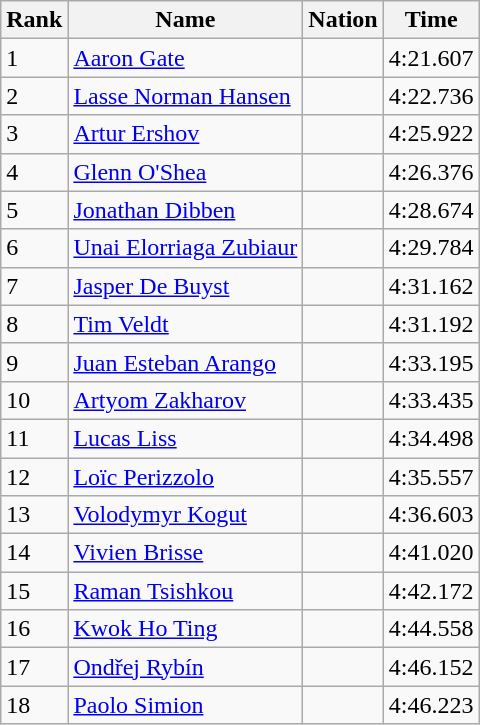<table class="wikitable sortable" style="text-align:left">
<tr>
<th>Rank</th>
<th>Name</th>
<th>Nation</th>
<th>Time</th>
</tr>
<tr>
<td>1</td>
<td><a href='#'>Aaron Gate</a></td>
<td></td>
<td>4:21.607</td>
</tr>
<tr>
<td>2</td>
<td><a href='#'>Lasse Norman Hansen</a></td>
<td></td>
<td>4:22.736</td>
</tr>
<tr>
<td>3</td>
<td><a href='#'>Artur Ershov</a></td>
<td></td>
<td>4:25.922</td>
</tr>
<tr>
<td>4</td>
<td><a href='#'>Glenn O'Shea</a></td>
<td></td>
<td>4:26.376</td>
</tr>
<tr>
<td>5</td>
<td><a href='#'>Jonathan Dibben</a></td>
<td></td>
<td>4:28.674</td>
</tr>
<tr>
<td>6</td>
<td><a href='#'>Unai Elorriaga Zubiaur</a></td>
<td></td>
<td>4:29.784</td>
</tr>
<tr>
<td>7</td>
<td><a href='#'>Jasper De Buyst</a></td>
<td></td>
<td>4:31.162</td>
</tr>
<tr>
<td>8</td>
<td><a href='#'>Tim Veldt</a></td>
<td></td>
<td>4:31.192</td>
</tr>
<tr>
<td>9</td>
<td><a href='#'>Juan Esteban Arango</a></td>
<td></td>
<td>4:33.195</td>
</tr>
<tr>
<td>10</td>
<td><a href='#'>Artyom Zakharov</a></td>
<td></td>
<td>4:33.435</td>
</tr>
<tr>
<td>11</td>
<td><a href='#'>Lucas Liss</a></td>
<td></td>
<td>4:34.498</td>
</tr>
<tr>
<td>12</td>
<td><a href='#'>Loïc Perizzolo</a></td>
<td></td>
<td>4:35.557</td>
</tr>
<tr>
<td>13</td>
<td><a href='#'>Volodymyr Kogut</a></td>
<td></td>
<td>4:36.603</td>
</tr>
<tr>
<td>14</td>
<td><a href='#'>Vivien Brisse</a></td>
<td></td>
<td>4:41.020</td>
</tr>
<tr>
<td>15</td>
<td><a href='#'>Raman Tsishkou</a></td>
<td></td>
<td>4:42.172</td>
</tr>
<tr>
<td>16</td>
<td><a href='#'>Kwok Ho Ting</a></td>
<td></td>
<td>4:44.558</td>
</tr>
<tr>
<td>17</td>
<td><a href='#'>Ondřej Rybín</a></td>
<td></td>
<td>4:46.152</td>
</tr>
<tr>
<td>18</td>
<td><a href='#'>Paolo Simion</a></td>
<td></td>
<td>4:46.223</td>
</tr>
</table>
